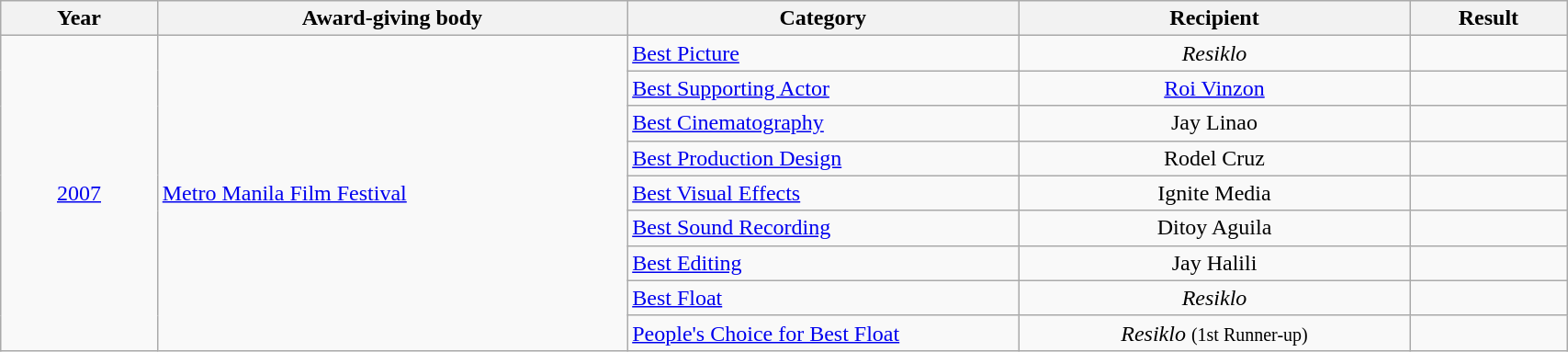<table | width="90%" class="wikitable sortable">
<tr>
<th width="10%">Year</th>
<th width="30%">Award-giving body</th>
<th width="25%">Category</th>
<th width="25%">Recipient</th>
<th width="10%">Result</th>
</tr>
<tr>
<td rowspan="9" align="center"><a href='#'>2007</a></td>
<td rowspan="9" align="left"><a href='#'>Metro Manila Film Festival</a></td>
<td align="left"><a href='#'>Best Picture</a></td>
<td align="center"><em>Resiklo</em></td>
<td></td>
</tr>
<tr>
<td align="left"><a href='#'>Best Supporting Actor</a></td>
<td align="center"><a href='#'>Roi Vinzon</a></td>
<td></td>
</tr>
<tr>
<td align="left"><a href='#'>Best Cinematography</a></td>
<td align="center">Jay Linao</td>
<td></td>
</tr>
<tr>
<td align="left"><a href='#'>Best Production Design</a></td>
<td align="center">Rodel Cruz</td>
<td></td>
</tr>
<tr>
<td align="left"><a href='#'>Best Visual Effects</a></td>
<td align="center">Ignite Media</td>
<td></td>
</tr>
<tr>
<td align="left"><a href='#'>Best Sound Recording</a></td>
<td align="center">Ditoy Aguila</td>
<td></td>
</tr>
<tr>
<td align="left"><a href='#'>Best Editing</a></td>
<td align="center">Jay Halili</td>
<td></td>
</tr>
<tr>
<td align="left"><a href='#'>Best Float</a></td>
<td align="center"><em>Resiklo</em></td>
<td></td>
</tr>
<tr>
<td align="left"><a href='#'>People's Choice for Best Float</a></td>
<td align="center"><em>Resiklo</em> <small>(1st Runner-up)</small></td>
<td></td>
</tr>
</table>
